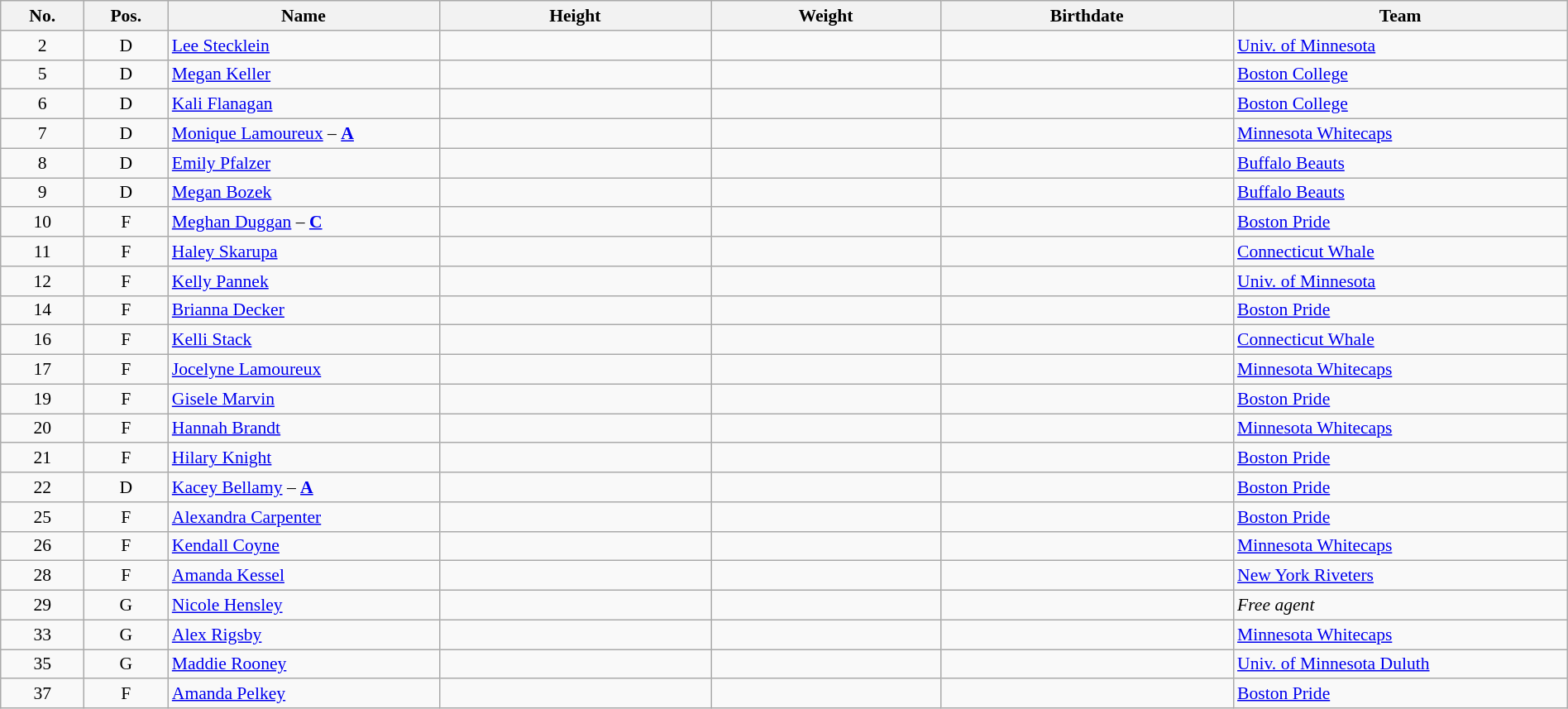<table class="wikitable sortable" style="width:100%; font-size:90%; text-align:center;">
<tr>
<th style="width:  4%;">No.</th>
<th style="width:  4%;">Pos.</th>
<th style="width: 13%;">Name</th>
<th style="width: 13%;">Height</th>
<th style="width: 11%;">Weight</th>
<th style="width: 14%;">Birthdate</th>
<th style="width: 16%;">Team</th>
</tr>
<tr>
<td>2</td>
<td>D</td>
<td align=left><a href='#'>Lee Stecklein</a></td>
<td></td>
<td></td>
<td></td>
<td style="text-align:left;"> <a href='#'>Univ. of Minnesota</a></td>
</tr>
<tr>
<td>5</td>
<td>D</td>
<td align=left><a href='#'>Megan Keller</a></td>
<td></td>
<td></td>
<td></td>
<td style="text-align:left;"> <a href='#'>Boston College</a></td>
</tr>
<tr>
<td>6</td>
<td>D</td>
<td align=left><a href='#'>Kali Flanagan</a></td>
<td></td>
<td></td>
<td></td>
<td style="text-align:left;"> <a href='#'>Boston College</a></td>
</tr>
<tr>
<td>7</td>
<td>D</td>
<td align=left><a href='#'>Monique Lamoureux</a> – <strong><a href='#'>A</a></strong></td>
<td></td>
<td></td>
<td></td>
<td style="text-align:left;"> <a href='#'>Minnesota Whitecaps</a></td>
</tr>
<tr>
<td>8</td>
<td>D</td>
<td align=left><a href='#'>Emily Pfalzer</a></td>
<td></td>
<td></td>
<td></td>
<td style="text-align:left;"> <a href='#'>Buffalo Beauts</a></td>
</tr>
<tr>
<td>9</td>
<td>D</td>
<td align=left><a href='#'>Megan Bozek</a></td>
<td></td>
<td></td>
<td></td>
<td style="text-align:left;"> <a href='#'>Buffalo Beauts</a></td>
</tr>
<tr>
<td>10</td>
<td>F</td>
<td align=left><a href='#'>Meghan Duggan</a> – <strong><a href='#'>C</a></strong></td>
<td></td>
<td></td>
<td></td>
<td style="text-align:left;"> <a href='#'>Boston Pride</a></td>
</tr>
<tr>
<td>11</td>
<td>F</td>
<td align=left><a href='#'>Haley Skarupa</a></td>
<td></td>
<td></td>
<td></td>
<td style="text-align:left;"> <a href='#'>Connecticut Whale</a></td>
</tr>
<tr>
<td>12</td>
<td>F</td>
<td align=left><a href='#'>Kelly Pannek</a></td>
<td></td>
<td></td>
<td></td>
<td style="text-align:left;"> <a href='#'>Univ. of Minnesota</a></td>
</tr>
<tr>
<td>14</td>
<td>F</td>
<td align=left><a href='#'>Brianna Decker</a></td>
<td></td>
<td></td>
<td></td>
<td style="text-align:left;"> <a href='#'>Boston Pride</a></td>
</tr>
<tr>
<td>16</td>
<td>F</td>
<td align=left><a href='#'>Kelli Stack</a></td>
<td></td>
<td></td>
<td></td>
<td style="text-align:left;"> <a href='#'>Connecticut Whale</a></td>
</tr>
<tr>
<td>17</td>
<td>F</td>
<td align=left><a href='#'>Jocelyne Lamoureux</a></td>
<td></td>
<td></td>
<td></td>
<td style="text-align:left;"> <a href='#'>Minnesota Whitecaps</a></td>
</tr>
<tr>
<td>19</td>
<td>F</td>
<td align=left><a href='#'>Gisele Marvin</a></td>
<td></td>
<td></td>
<td></td>
<td style="text-align:left;"> <a href='#'>Boston Pride</a></td>
</tr>
<tr>
<td>20</td>
<td>F</td>
<td align=left><a href='#'>Hannah Brandt</a></td>
<td></td>
<td></td>
<td></td>
<td style="text-align:left;"> <a href='#'>Minnesota Whitecaps</a></td>
</tr>
<tr>
<td>21</td>
<td>F</td>
<td align=left><a href='#'>Hilary Knight</a></td>
<td></td>
<td></td>
<td></td>
<td style="text-align:left;"> <a href='#'>Boston Pride</a></td>
</tr>
<tr>
<td>22</td>
<td>D</td>
<td align=left><a href='#'>Kacey Bellamy</a> – <strong><a href='#'>A</a></strong></td>
<td></td>
<td></td>
<td></td>
<td style="text-align:left;"> <a href='#'>Boston Pride</a></td>
</tr>
<tr>
<td>25</td>
<td>F</td>
<td align=left><a href='#'>Alexandra Carpenter</a></td>
<td></td>
<td></td>
<td></td>
<td style="text-align:left;"> <a href='#'>Boston Pride</a></td>
</tr>
<tr>
<td>26</td>
<td>F</td>
<td align=left><a href='#'>Kendall Coyne</a></td>
<td></td>
<td></td>
<td></td>
<td style="text-align:left;"> <a href='#'>Minnesota Whitecaps</a></td>
</tr>
<tr>
<td>28</td>
<td>F</td>
<td align=left><a href='#'>Amanda Kessel</a></td>
<td></td>
<td></td>
<td></td>
<td style="text-align:left;"> <a href='#'>New York Riveters</a></td>
</tr>
<tr>
<td>29</td>
<td>G</td>
<td align=left><a href='#'>Nicole Hensley</a></td>
<td></td>
<td></td>
<td></td>
<td style="text-align:left;"><em>Free agent</em></td>
</tr>
<tr>
<td>33</td>
<td>G</td>
<td align=left><a href='#'>Alex Rigsby</a></td>
<td></td>
<td></td>
<td></td>
<td style="text-align:left;"> <a href='#'>Minnesota Whitecaps</a></td>
</tr>
<tr>
<td>35</td>
<td>G</td>
<td align=left><a href='#'>Maddie Rooney</a></td>
<td></td>
<td></td>
<td></td>
<td style="text-align:left;"> <a href='#'>Univ. of Minnesota Duluth</a></td>
</tr>
<tr>
<td>37</td>
<td>F</td>
<td align=left><a href='#'>Amanda Pelkey</a></td>
<td></td>
<td></td>
<td></td>
<td style="text-align:left;"> <a href='#'>Boston Pride</a></td>
</tr>
</table>
